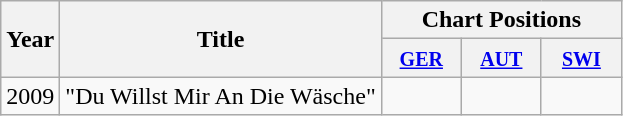<table class="wikitable">
<tr>
<th rowspan="2">Year</th>
<th rowspan="2">Title</th>
<th colspan="3">Chart Positions</th>
</tr>
<tr>
<th style="width:46px;"><small><a href='#'>GER</a></small></th>
<th style="width:46px;"><small><a href='#'>AUT</a></small></th>
<th style="width:46px;"><small><a href='#'>SWI</a></small></th>
</tr>
<tr>
<td>2009</td>
<td>"Du Willst Mir An Die Wäsche" </td>
<td></td>
<td></td>
<td></td>
</tr>
</table>
